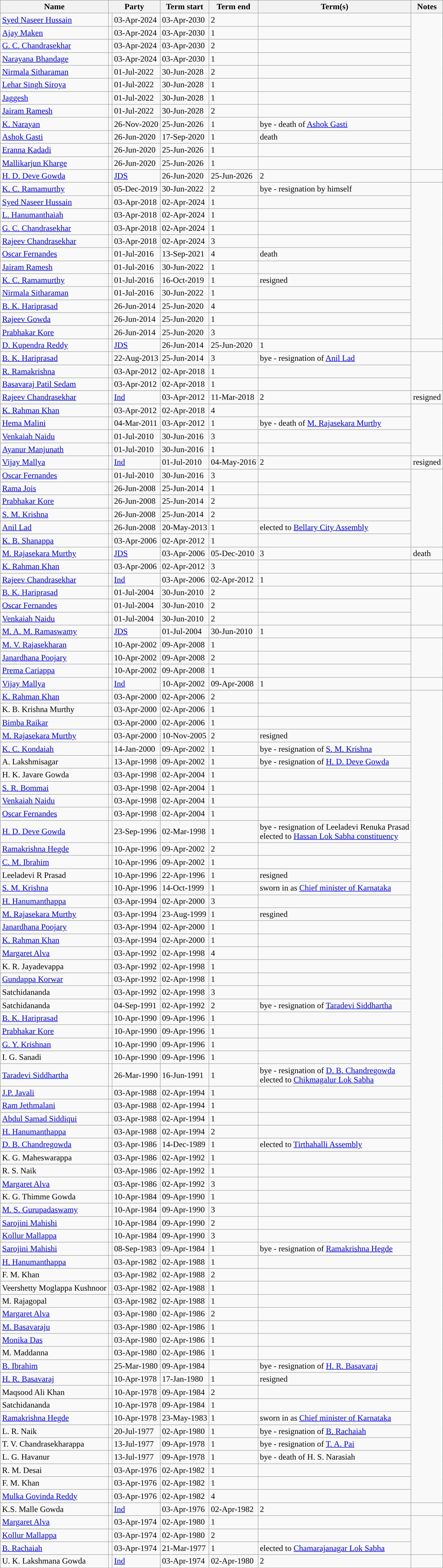<table class="wikitable sortable">
<tr>
<th>Name</th>
<th colspan="2">Party</th>
<th>Term start</th>
<th>Term end</th>
<th>Term(s)</th>
<th>Notes</th>
</tr>
<tr>
<td><a href='#'>Syed Naseer Hussain</a></td>
<td></td>
<td>03-Apr-2024</td>
<td>03-Apr-2030</td>
<td>2</td>
<td></td>
</tr>
<tr>
<td><a href='#'>Ajay Maken</a></td>
<td></td>
<td>03-Apr-2024</td>
<td>03-Apr-2030</td>
<td>1</td>
<td></td>
</tr>
<tr>
<td><a href='#'>G. C. Chandrasekhar</a></td>
<td></td>
<td>03-Apr-2024</td>
<td>03-Apr-2030</td>
<td>2</td>
<td></td>
</tr>
<tr>
<td><a href='#'>Narayana Bhandage</a></td>
<td></td>
<td>03-Apr-2024</td>
<td>03-Apr-2030</td>
<td>1</td>
<td></td>
</tr>
<tr>
<td><a href='#'>Nirmala Sitharaman</a></td>
<td></td>
<td>01-Jul-2022</td>
<td>30-Jun-2028</td>
<td>2</td>
<td></td>
</tr>
<tr>
<td><a href='#'>Lehar Singh Siroya</a></td>
<td></td>
<td>01-Jul-2022</td>
<td>30-Jun-2028</td>
<td>1</td>
<td></td>
</tr>
<tr>
<td><a href='#'>Jaggesh</a></td>
<td></td>
<td>01-Jul-2022</td>
<td>30-Jun-2028</td>
<td>1</td>
<td></td>
</tr>
<tr>
<td><a href='#'>Jairam Ramesh</a></td>
<td></td>
<td>01-Jul-2022</td>
<td>30-Jun-2028</td>
<td>2</td>
<td></td>
</tr>
<tr>
<td><a href='#'>K. Narayan</a></td>
<td></td>
<td>26-Nov-2020</td>
<td>25-Jun-2026</td>
<td>1</td>
<td>bye - death of <a href='#'>Ashok Gasti</a></td>
</tr>
<tr>
<td><a href='#'>Ashok Gasti</a></td>
<td></td>
<td>26-Jun-2020</td>
<td>17-Sep-2020</td>
<td>1</td>
<td>death</td>
</tr>
<tr>
<td><a href='#'>Eranna Kadadi</a></td>
<td></td>
<td>26-Jun-2020</td>
<td>25-Jun-2026</td>
<td>1</td>
<td></td>
</tr>
<tr>
<td><a href='#'>Mallikarjun Kharge</a></td>
<td></td>
<td>26-Jun-2020</td>
<td>25-Jun-2026</td>
<td>1</td>
<td></td>
</tr>
<tr>
<td><a href='#'>H. D. Deve Gowda</a></td>
<td style="background-color: "></td>
<td><a href='#'>JDS</a></td>
<td>26-Jun-2020</td>
<td>25-Jun-2026</td>
<td>2</td>
<td></td>
</tr>
<tr>
<td><a href='#'>K. C. Ramamurthy</a></td>
<td></td>
<td>05-Dec-2019</td>
<td>30-Jun-2022</td>
<td>2</td>
<td>bye - resignation by himself</td>
</tr>
<tr>
<td><a href='#'>Syed Naseer Hussain</a></td>
<td></td>
<td>03-Apr-2018</td>
<td>02-Apr-2024</td>
<td>1</td>
<td></td>
</tr>
<tr>
<td><a href='#'>L. Hanumanthaiah</a></td>
<td></td>
<td>03-Apr-2018</td>
<td>02-Apr-2024</td>
<td>1</td>
<td></td>
</tr>
<tr>
<td><a href='#'>G. C. Chandrasekhar</a></td>
<td></td>
<td>03-Apr-2018</td>
<td>02-Apr-2024</td>
<td>1</td>
<td></td>
</tr>
<tr>
<td><a href='#'>Rajeev Chandrasekhar</a></td>
<td></td>
<td>03-Apr-2018</td>
<td>02-Apr-2024</td>
<td>3</td>
<td></td>
</tr>
<tr>
<td><a href='#'>Oscar Fernandes</a></td>
<td></td>
<td>01-Jul-2016</td>
<td>13-Sep-2021</td>
<td>4</td>
<td>death</td>
</tr>
<tr>
<td><a href='#'>Jairam Ramesh</a></td>
<td></td>
<td>01-Jul-2016</td>
<td>30-Jun-2022</td>
<td>1</td>
<td></td>
</tr>
<tr>
<td><a href='#'>K. C. Ramamurthy</a></td>
<td></td>
<td>01-Jul-2016</td>
<td>16-Oct-2019</td>
<td>1</td>
<td>resigned</td>
</tr>
<tr>
<td><a href='#'>Nirmala Sitharaman</a></td>
<td></td>
<td>01-Jul-2016</td>
<td>30-Jun-2022</td>
<td>1</td>
<td></td>
</tr>
<tr>
<td><a href='#'>B. K. Hariprasad</a></td>
<td></td>
<td>26-Jun-2014</td>
<td>25-Jun-2020</td>
<td>4</td>
<td></td>
</tr>
<tr>
<td><a href='#'>Rajeev Gowda</a></td>
<td></td>
<td>26-Jun-2014</td>
<td>25-Jun-2020</td>
<td>1</td>
<td></td>
</tr>
<tr>
<td><a href='#'>Prabhakar Kore</a></td>
<td></td>
<td>26-Jun-2014</td>
<td>25-Jun-2020</td>
<td>3</td>
<td></td>
</tr>
<tr>
<td><a href='#'>D. Kupendra Reddy</a></td>
<td style="background-color: "></td>
<td><a href='#'>JDS</a></td>
<td>26-Jun-2014</td>
<td>25-Jun-2020</td>
<td>1</td>
<td></td>
</tr>
<tr>
<td><a href='#'>B. K. Hariprasad</a></td>
<td></td>
<td>22-Aug-2013</td>
<td>25-Jun-2014</td>
<td>3</td>
<td>bye - resignation of <a href='#'>Anil Lad</a></td>
</tr>
<tr>
<td><a href='#'>R. Ramakrishna</a></td>
<td></td>
<td>03-Apr-2012</td>
<td>02-Apr-2018</td>
<td>1</td>
<td></td>
</tr>
<tr>
<td><a href='#'>Basavaraj Patil Sedam</a></td>
<td></td>
<td>03-Apr-2012</td>
<td>02-Apr-2018</td>
<td>1</td>
<td></td>
</tr>
<tr>
<td><a href='#'>Rajeev Chandrasekhar</a></td>
<td style="background-color: "></td>
<td><a href='#'>Ind</a></td>
<td>03-Apr-2012</td>
<td>11-Mar-2018</td>
<td>2</td>
<td>resigned</td>
</tr>
<tr>
<td><a href='#'>K. Rahman Khan</a></td>
<td></td>
<td>03-Apr-2012</td>
<td>02-Apr-2018</td>
<td>4</td>
<td></td>
</tr>
<tr>
<td><a href='#'>Hema Malini</a></td>
<td></td>
<td>04-Mar-2011</td>
<td>03-Apr-2012</td>
<td>1</td>
<td>bye - death of <a href='#'>M. Rajasekara Murthy</a></td>
</tr>
<tr>
<td><a href='#'>Venkaiah Naidu</a></td>
<td></td>
<td>01-Jul-2010</td>
<td>30-Jun-2016</td>
<td>3</td>
<td></td>
</tr>
<tr>
<td><a href='#'>Ayanur Manjunath</a></td>
<td></td>
<td>01-Jul-2010</td>
<td>30-Jun-2016</td>
<td>1</td>
<td></td>
</tr>
<tr>
<td><a href='#'>Vijay Mallya</a></td>
<td style="background-color: "></td>
<td><a href='#'>Ind</a></td>
<td>01-Jul-2010</td>
<td>04-May-2016</td>
<td>2</td>
<td>resigned</td>
</tr>
<tr>
<td><a href='#'>Oscar Fernandes</a></td>
<td></td>
<td>01-Jul-2010</td>
<td>30-Jun-2016</td>
<td>3</td>
<td></td>
</tr>
<tr>
<td><a href='#'>Rama Jois</a></td>
<td></td>
<td>26-Jun-2008</td>
<td>25-Jun-2014</td>
<td>1</td>
<td></td>
</tr>
<tr>
<td><a href='#'>Prabhakar Kore</a></td>
<td></td>
<td>26-Jun-2008</td>
<td>25-Jun-2014</td>
<td>2</td>
<td></td>
</tr>
<tr>
<td><a href='#'>S. M. Krishna</a></td>
<td></td>
<td>26-Jun-2008</td>
<td>25-Jun-2014</td>
<td>2</td>
<td></td>
</tr>
<tr>
<td><a href='#'>Anil Lad</a></td>
<td></td>
<td>26-Jun-2008</td>
<td>20-May-2013</td>
<td>1</td>
<td>elected to <a href='#'>Bellary City Assembly</a></td>
</tr>
<tr>
<td><a href='#'>K. B. Shanappa</a></td>
<td></td>
<td>03-Apr-2006</td>
<td>02-Apr-2012</td>
<td>1</td>
<td></td>
</tr>
<tr>
<td><a href='#'>M. Rajasekara Murthy</a></td>
<td style="background-color: "></td>
<td><a href='#'>JDS</a></td>
<td>03-Apr-2006</td>
<td>05-Dec-2010</td>
<td>3</td>
<td>death</td>
</tr>
<tr>
<td><a href='#'>K. Rahman Khan</a></td>
<td></td>
<td>03-Apr-2006</td>
<td>02-Apr-2012</td>
<td>3</td>
<td></td>
</tr>
<tr>
<td><a href='#'>Rajeev Chandrasekhar</a></td>
<td style="background-color: "></td>
<td><a href='#'>Ind</a></td>
<td>03-Apr-2006</td>
<td>02-Apr-2012</td>
<td>1</td>
<td></td>
</tr>
<tr>
<td><a href='#'>B. K. Hariprasad</a></td>
<td></td>
<td>01-Jul-2004</td>
<td>30-Jun-2010</td>
<td>2</td>
<td></td>
</tr>
<tr>
<td><a href='#'>Oscar Fernandes</a></td>
<td></td>
<td>01-Jul-2004</td>
<td>30-Jun-2010</td>
<td>2</td>
<td></td>
</tr>
<tr>
<td><a href='#'>Venkaiah Naidu</a></td>
<td></td>
<td>01-Jul-2004</td>
<td>30-Jun-2010</td>
<td>2</td>
<td></td>
</tr>
<tr>
<td><a href='#'>M. A. M. Ramaswamy</a></td>
<td style="background-color: "></td>
<td><a href='#'>JDS</a></td>
<td>01-Jul-2004</td>
<td>30-Jun-2010</td>
<td>1</td>
<td></td>
</tr>
<tr>
<td><a href='#'>M. V. Rajasekharan</a></td>
<td></td>
<td>10-Apr-2002</td>
<td>09-Apr-2008</td>
<td>1</td>
<td></td>
</tr>
<tr>
<td><a href='#'>Janardhana Poojary</a></td>
<td></td>
<td>10-Apr-2002</td>
<td>09-Apr-2008</td>
<td>2</td>
<td></td>
</tr>
<tr>
<td><a href='#'>Prema Cariappa</a></td>
<td></td>
<td>10-Apr-2002</td>
<td>09-Apr-2008</td>
<td>1</td>
<td></td>
</tr>
<tr>
<td><a href='#'>Vijay Mallya</a></td>
<td style="background-color: "></td>
<td><a href='#'>Ind</a></td>
<td>10-Apr-2002</td>
<td>09-Apr-2008</td>
<td>1</td>
<td></td>
</tr>
<tr>
<td><a href='#'>K. Rahman Khan</a></td>
<td></td>
<td>03-Apr-2000</td>
<td>02-Apr-2006</td>
<td>2</td>
<td></td>
</tr>
<tr>
<td>K. B. Krishna Murthy</td>
<td></td>
<td>03-Apr-2000</td>
<td>02-Apr-2006</td>
<td>1</td>
<td></td>
</tr>
<tr>
<td><a href='#'>Bimba Raikar</a></td>
<td></td>
<td>03-Apr-2000</td>
<td>02-Apr-2006</td>
<td>1</td>
<td></td>
</tr>
<tr>
<td><a href='#'>M. Rajasekara Murthy</a></td>
<td></td>
<td>03-Apr-2000</td>
<td>10-Nov-2005</td>
<td>2</td>
<td>resigned</td>
</tr>
<tr>
<td><a href='#'>K. C. Kondaiah</a></td>
<td></td>
<td>14-Jan-2000</td>
<td>09-Apr-2002</td>
<td>1</td>
<td>bye - resignation of <a href='#'>S. M. Krishna</a></td>
</tr>
<tr>
<td>A. Lakshmisagar</td>
<td></td>
<td>13-Apr-1998</td>
<td>09-Apr-2002</td>
<td>1</td>
<td>bye - resignation of <a href='#'>H. D. Deve Gowda</a></td>
</tr>
<tr>
<td>H. K. Javare Gowda</td>
<td></td>
<td>03-Apr-1998</td>
<td>02-Apr-2004</td>
<td>1</td>
<td></td>
</tr>
<tr>
<td><a href='#'>S. R. Bommai</a></td>
<td></td>
<td>03-Apr-1998</td>
<td>02-Apr-2004</td>
<td>1</td>
<td></td>
</tr>
<tr>
<td><a href='#'>Venkaiah Naidu</a></td>
<td></td>
<td>03-Apr-1998</td>
<td>02-Apr-2004</td>
<td>1</td>
<td></td>
</tr>
<tr>
<td><a href='#'>Oscar Fernandes</a></td>
<td></td>
<td>03-Apr-1998</td>
<td>02-Apr-2004</td>
<td>1</td>
<td></td>
</tr>
<tr>
<td><a href='#'>H. D. Deve Gowda</a></td>
<td></td>
<td>23-Sep-1996</td>
<td>02-Mar-1998</td>
<td>1</td>
<td>bye - resignation of Leeladevi Renuka Prasad<br>elected to <a href='#'>Hassan Lok Sabha constituency</a></td>
</tr>
<tr>
<td><a href='#'>Ramakrishna Hegde</a></td>
<td></td>
<td>10-Apr-1996</td>
<td>09-Apr-2002</td>
<td>2</td>
<td></td>
</tr>
<tr>
<td><a href='#'>C. M. Ibrahim</a></td>
<td></td>
<td>10-Apr-1996</td>
<td>09-Apr-2002</td>
<td>1</td>
<td></td>
</tr>
<tr>
<td>Leeladevi R Prasad</td>
<td></td>
<td>10-Apr-1996</td>
<td>22-Apr-1996</td>
<td>1</td>
<td>resigned</td>
</tr>
<tr>
<td><a href='#'>S. M. Krishna</a></td>
<td></td>
<td>10-Apr-1996</td>
<td>14-Oct-1999</td>
<td>1</td>
<td>sworn in as <a href='#'>Chief minister of Karnataka</a></td>
</tr>
<tr>
<td><a href='#'>H. Hanumanthappa</a></td>
<td></td>
<td>03-Apr-1994</td>
<td>02-Apr-2000</td>
<td>3</td>
<td></td>
</tr>
<tr>
<td><a href='#'>M. Rajasekara Murthy</a></td>
<td></td>
<td>03-Apr-1994</td>
<td>23-Aug-1999</td>
<td>1</td>
<td>resgined</td>
</tr>
<tr>
<td><a href='#'>Janardhana Poojary</a></td>
<td></td>
<td>03-Apr-1994</td>
<td>02-Apr-2000</td>
<td>1</td>
<td></td>
</tr>
<tr>
<td><a href='#'>K. Rahman Khan</a></td>
<td></td>
<td>03-Apr-1994</td>
<td>02-Apr-2000</td>
<td>1</td>
<td></td>
</tr>
<tr>
<td><a href='#'>Margaret Alva</a></td>
<td></td>
<td>03-Apr-1992</td>
<td>02-Apr-1998</td>
<td>4</td>
<td></td>
</tr>
<tr>
<td>K. R. Jayadevappa</td>
<td></td>
<td>03-Apr-1992</td>
<td>02-Apr-1998</td>
<td>1</td>
<td></td>
</tr>
<tr>
<td><a href='#'>Gundappa Korwar</a></td>
<td></td>
<td>03-Apr-1992</td>
<td>02-Apr-1998</td>
<td>1</td>
<td></td>
</tr>
<tr>
<td>Satchidananda</td>
<td></td>
<td>03-Apr-1992</td>
<td>02-Apr-1998</td>
<td>3</td>
<td></td>
</tr>
<tr>
<td>Satchidananda</td>
<td></td>
<td>04-Sep-1991</td>
<td>02-Apr-1992</td>
<td>2</td>
<td>bye - resignation of <a href='#'>Taradevi Siddhartha</a></td>
</tr>
<tr>
<td><a href='#'>B. K. Hariprasad</a></td>
<td></td>
<td>10-Apr-1990</td>
<td>09-Apr-1996</td>
<td>1</td>
<td></td>
</tr>
<tr>
<td><a href='#'>Prabhakar Kore</a></td>
<td></td>
<td>10-Apr-1990</td>
<td>09-Apr-1996</td>
<td>1</td>
<td></td>
</tr>
<tr>
<td><a href='#'>G. Y. Krishnan</a></td>
<td></td>
<td>10-Apr-1990</td>
<td>09-Apr-1996</td>
<td>1</td>
<td></td>
</tr>
<tr>
<td>I. G. Sanadi</td>
<td></td>
<td>10-Apr-1990</td>
<td>09-Apr-1996</td>
<td>1</td>
<td></td>
</tr>
<tr>
<td><a href='#'>Taradevi Siddhartha</a></td>
<td></td>
<td>26-Mar-1990</td>
<td>16-Jun-1991</td>
<td>1</td>
<td>bye - resignation of <a href='#'>D. B. Chandregowda</a><br>elected to <a href='#'>Chikmagalur Lok Sabha</a></td>
</tr>
<tr>
<td><a href='#'>J.P. Javali</a></td>
<td></td>
<td>03-Apr-1988</td>
<td>02-Apr-1994</td>
<td>1</td>
<td></td>
</tr>
<tr>
<td><a href='#'>Ram Jethmalani</a></td>
<td></td>
<td>03-Apr-1988</td>
<td>02-Apr-1994</td>
<td>1</td>
<td></td>
</tr>
<tr>
<td><a href='#'>Abdul Samad Siddiqui</a></td>
<td></td>
<td>03-Apr-1988</td>
<td>02-Apr-1994</td>
<td>1</td>
<td></td>
</tr>
<tr>
<td><a href='#'>H. Hanumanthappa</a></td>
<td></td>
<td>03-Apr-1988</td>
<td>02-Apr-1994</td>
<td>2</td>
<td></td>
</tr>
<tr>
<td><a href='#'>D. B. Chandregowda</a></td>
<td></td>
<td>03-Apr-1986</td>
<td>14-Dec-1989</td>
<td>1</td>
<td>elected to <a href='#'>Tirthahalli Assembly</a></td>
</tr>
<tr>
<td>K. G. Maheswarappa</td>
<td></td>
<td>03-Apr-1986</td>
<td>02-Apr-1992</td>
<td>1</td>
<td></td>
</tr>
<tr>
<td>R. S. Naik</td>
<td></td>
<td>03-Apr-1986</td>
<td>02-Apr-1992</td>
<td>1</td>
<td></td>
</tr>
<tr>
<td><a href='#'>Margaret Alva</a></td>
<td></td>
<td>03-Apr-1986</td>
<td>02-Apr-1992</td>
<td>3</td>
<td></td>
</tr>
<tr>
<td>K. G. Thimme Gowda</td>
<td></td>
<td>10-Apr-1984</td>
<td>09-Apr-1990</td>
<td>1</td>
<td></td>
</tr>
<tr>
<td><a href='#'>M. S. Gurupadaswamy</a></td>
<td></td>
<td>10-Apr-1984</td>
<td>09-Apr-1990</td>
<td>3</td>
<td></td>
</tr>
<tr>
<td><a href='#'>Sarojini Mahishi</a></td>
<td></td>
<td>10-Apr-1984</td>
<td>09-Apr-1990</td>
<td>2</td>
<td></td>
</tr>
<tr>
<td><a href='#'>Kollur Mallappa</a></td>
<td></td>
<td>10-Apr-1984</td>
<td>09-Apr-1990</td>
<td>3</td>
<td></td>
</tr>
<tr>
<td><a href='#'>Sarojini Mahishi</a></td>
<td></td>
<td>08-Sep-1983</td>
<td>09-Apr-1984</td>
<td>1</td>
<td>bye - resignation of <a href='#'>Ramakrishna Hegde</a></td>
</tr>
<tr>
<td><a href='#'>H. Hanumanthappa</a></td>
<td></td>
<td>03-Apr-1982</td>
<td>02-Apr-1988</td>
<td>1</td>
<td></td>
</tr>
<tr>
<td>F. M. Khan</td>
<td></td>
<td>03-Apr-1982</td>
<td>02-Apr-1988</td>
<td>2</td>
<td></td>
</tr>
<tr>
<td>Veershetty Moglappa Kushnoor</td>
<td></td>
<td>03-Apr-1982</td>
<td>02-Apr-1988</td>
<td>1</td>
<td></td>
</tr>
<tr>
<td>M. Rajagopal</td>
<td></td>
<td>03-Apr-1982</td>
<td>02-Apr-1988</td>
<td>1</td>
<td></td>
</tr>
<tr>
<td><a href='#'>Margaret Alva</a></td>
<td></td>
<td>03-Apr-1980</td>
<td>02-Apr-1986</td>
<td>2</td>
<td></td>
</tr>
<tr>
<td><a href='#'>M. Basavaraju</a></td>
<td></td>
<td>03-Apr-1980</td>
<td>02-Apr-1986</td>
<td>1</td>
<td></td>
</tr>
<tr>
<td><a href='#'>Monika Das</a></td>
<td></td>
<td>03-Apr-1980</td>
<td>02-Apr-1986</td>
<td>1</td>
<td></td>
</tr>
<tr>
<td>M. Maddanna</td>
<td></td>
<td>03-Apr-1980</td>
<td>02-Apr-1986</td>
<td>1</td>
<td></td>
</tr>
<tr>
<td><a href='#'>B. Ibrahim</a></td>
<td></td>
<td>25-Mar-1980</td>
<td>09-Apr-1984</td>
<td></td>
<td>bye - resignation of <a href='#'>H. R. Basavaraj</a></td>
</tr>
<tr>
<td><a href='#'>H. R. Basavaraj</a></td>
<td></td>
<td>10-Apr-1978</td>
<td>17-Jan-1980</td>
<td>1</td>
<td>resigned</td>
</tr>
<tr>
<td>Maqsood Ali Khan</td>
<td></td>
<td>10-Apr-1978</td>
<td>09-Apr-1984</td>
<td>2</td>
<td></td>
</tr>
<tr>
<td>Satchidananda</td>
<td></td>
<td>10-Apr-1978</td>
<td>09-Apr-1984</td>
<td>1</td>
<td></td>
</tr>
<tr>
<td><a href='#'>Ramakrishna Hegde</a></td>
<td></td>
<td>10-Apr-1978</td>
<td>23-May-1983</td>
<td>1</td>
<td>sworn in as <a href='#'>Chief minister of Karnataka</a></td>
</tr>
<tr>
<td>L. R. Naik</td>
<td></td>
<td>20-Jul-1977</td>
<td>02-Apr-1980</td>
<td>1</td>
<td>bye - resignation of <a href='#'>B. Rachaiah</a></td>
</tr>
<tr>
<td>T. V. Chandrasekharappa</td>
<td></td>
<td>13-Jul-1977</td>
<td>09-Apr-1978</td>
<td>1</td>
<td>bye - resignation of <a href='#'>T. A. Pai</a></td>
</tr>
<tr>
<td>L. G. Havanur</td>
<td></td>
<td>13-Jul-1977</td>
<td>09-Apr-1978</td>
<td>1</td>
<td>bye - death of H. S. Narasiah</td>
</tr>
<tr>
<td>R. M. Desai</td>
<td></td>
<td>03-Apr-1976</td>
<td>02-Apr-1982</td>
<td>1</td>
<td></td>
</tr>
<tr>
<td>F. M. Khan</td>
<td></td>
<td>03-Apr-1976</td>
<td>02-Apr-1982</td>
<td>1</td>
<td></td>
</tr>
<tr>
<td><a href='#'>Mulka Govinda Reddy</a></td>
<td></td>
<td>03-Apr-1976</td>
<td>02-Apr-1982</td>
<td>4</td>
<td></td>
</tr>
<tr>
<td>K.S. Malle Gowda</td>
<td style="background-color: "></td>
<td><a href='#'>Ind</a></td>
<td>03-Apr-1976</td>
<td>02-Apr-1982</td>
<td>2</td>
<td></td>
</tr>
<tr>
<td><a href='#'>Margaret Alva</a></td>
<td></td>
<td>03-Apr-1974</td>
<td>02-Apr-1980</td>
<td>1</td>
<td></td>
</tr>
<tr>
<td><a href='#'>Kollur Mallappa</a></td>
<td></td>
<td>03-Apr-1974</td>
<td>02-Apr-1980</td>
<td>2</td>
<td></td>
</tr>
<tr>
<td><a href='#'>B. Rachaiah</a></td>
<td></td>
<td>03-Apr-1974</td>
<td>21-Mar-1977</td>
<td>1</td>
<td>elected to <a href='#'>Chamarajanagar Lok Sabha</a></td>
</tr>
<tr>
<td>U. K. Lakshmana Gowda</td>
<td style="background-color: "></td>
<td><a href='#'>Ind</a></td>
<td>03-Apr-1974</td>
<td>02-Apr-1980</td>
<td>2</td>
<td></td>
</tr>
</table>
